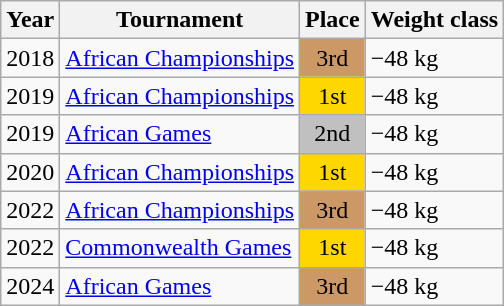<table class=wikitable>
<tr>
<th>Year</th>
<th>Tournament</th>
<th>Place</th>
<th>Weight class</th>
</tr>
<tr>
<td>2018</td>
<td><a href='#'>African Championships</a></td>
<td bgcolor="cc9966" align="center">3rd</td>
<td>−48 kg</td>
</tr>
<tr>
<td>2019</td>
<td><a href='#'>African Championships</a></td>
<td bgcolor="gold" align="center">1st</td>
<td>−48 kg</td>
</tr>
<tr>
<td>2019</td>
<td><a href='#'>African Games</a></td>
<td bgcolor="silver" align="center">2nd</td>
<td>−48 kg</td>
</tr>
<tr>
<td>2020</td>
<td><a href='#'>African Championships</a></td>
<td bgcolor="gold" align="center">1st</td>
<td>−48 kg</td>
</tr>
<tr>
<td>2022</td>
<td><a href='#'>African Championships</a></td>
<td bgcolor="cc9966" align="center">3rd</td>
<td>−48 kg</td>
</tr>
<tr>
<td>2022</td>
<td><a href='#'>Commonwealth Games</a></td>
<td bgcolor="gold" align="center">1st</td>
<td>−48 kg</td>
</tr>
<tr>
<td>2024</td>
<td><a href='#'>African Games</a></td>
<td bgcolor="cc9966" align="center">3rd</td>
<td>−48 kg</td>
</tr>
</table>
